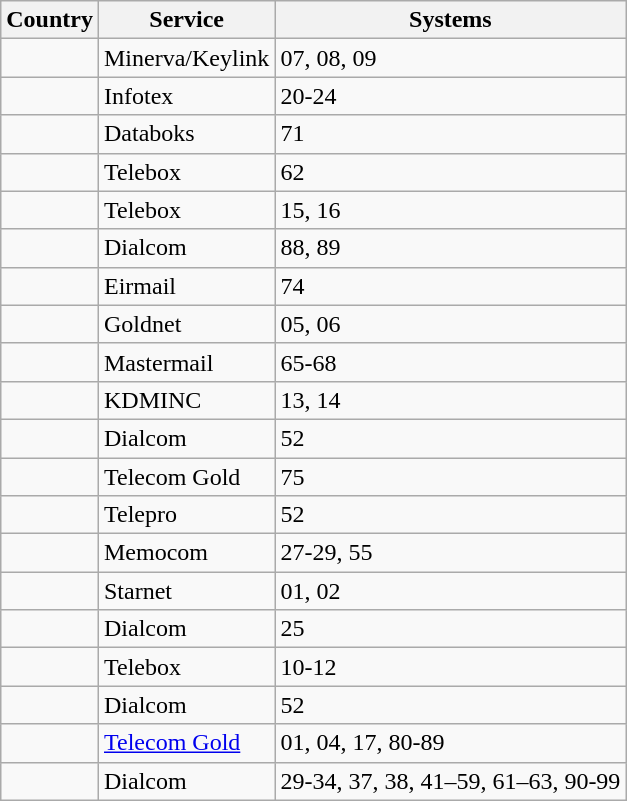<table class="wikitable">
<tr>
<th>Country</th>
<th>Service</th>
<th>Systems</th>
</tr>
<tr>
<td></td>
<td>Minerva/Keylink</td>
<td>07, 08, 09</td>
</tr>
<tr>
<td></td>
<td>Infotex</td>
<td>20-24</td>
</tr>
<tr>
<td></td>
<td>Databoks</td>
<td>71</td>
</tr>
<tr>
<td></td>
<td>Telebox</td>
<td>62</td>
</tr>
<tr>
<td></td>
<td>Telebox</td>
<td>15, 16</td>
</tr>
<tr>
<td></td>
<td>Dialcom</td>
<td>88, 89</td>
</tr>
<tr>
<td></td>
<td>Eirmail</td>
<td>74</td>
</tr>
<tr>
<td></td>
<td>Goldnet</td>
<td>05, 06</td>
</tr>
<tr>
<td></td>
<td>Mastermail</td>
<td>65-68</td>
</tr>
<tr>
<td></td>
<td>KDMINC</td>
<td>13, 14</td>
</tr>
<tr>
<td></td>
<td>Dialcom</td>
<td>52</td>
</tr>
<tr>
<td></td>
<td>Telecom Gold</td>
<td>75</td>
</tr>
<tr>
<td></td>
<td>Telepro</td>
<td>52</td>
</tr>
<tr>
<td></td>
<td>Memocom</td>
<td>27-29, 55</td>
</tr>
<tr>
<td></td>
<td>Starnet</td>
<td>01, 02</td>
</tr>
<tr>
<td></td>
<td>Dialcom</td>
<td>25</td>
</tr>
<tr>
<td></td>
<td>Telebox</td>
<td>10-12</td>
</tr>
<tr>
<td></td>
<td>Dialcom</td>
<td>52</td>
</tr>
<tr>
<td></td>
<td><a href='#'>Telecom Gold</a></td>
<td>01, 04, 17, 80-89</td>
</tr>
<tr>
<td></td>
<td>Dialcom</td>
<td>29-34, 37, 38, 41–59, 61–63, 90-99</td>
</tr>
</table>
